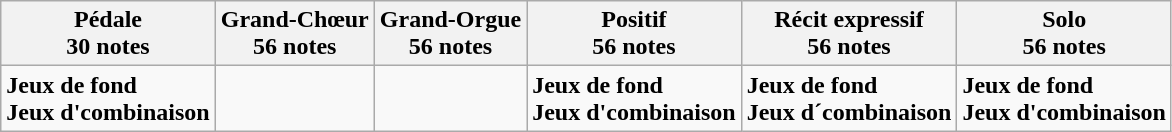<table class="wikitable">
<tr>
<th>Pédale<br>30 notes</th>
<th>Grand-Chœur<br>56 notes</th>
<th>Grand-Orgue<br>56 notes</th>
<th>Positif<br>56 notes</th>
<th>Récit expressif<br>56 notes</th>
<th>Solo<br>56 notes</th>
</tr>
<tr>
<td><strong>Jeux de fond</strong><br><strong>Jeux d'combinaison</strong>
</td>
<td></td>
<td></td>
<td><strong>Jeux de fond</strong><br><strong>Jeux d'combinaison</strong>
</td>
<td><strong>Jeux de fond</strong><br><strong>Jeux d´combinaison</strong>
</td>
<td><strong>Jeux de fond</strong><br><strong>Jeux d'combinaison</strong>
</td>
</tr>
</table>
